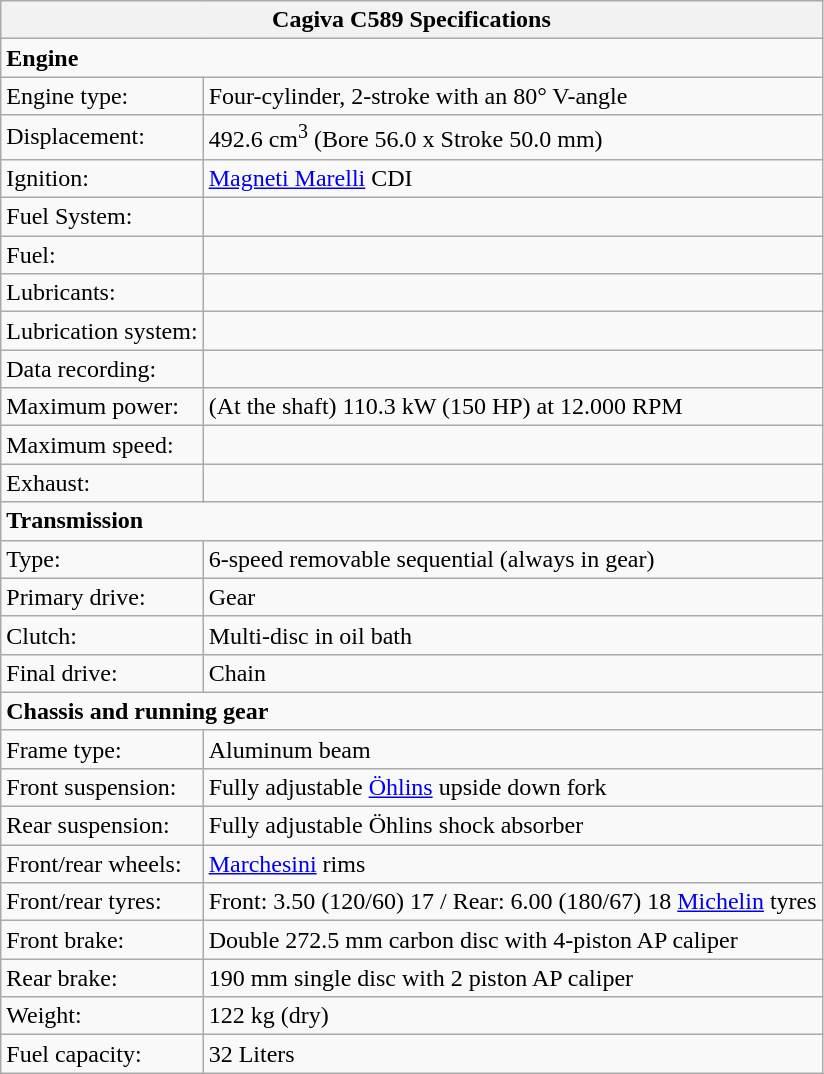<table class="wikitable">
<tr>
<th colspan=2>Cagiva C589 Specifications</th>
</tr>
<tr>
<td colspan=2><strong>Engine</strong></td>
</tr>
<tr>
<td>Engine type:</td>
<td>Four-cylinder, 2-stroke with an 80° V-angle</td>
</tr>
<tr>
<td>Displacement:</td>
<td>492.6 cm<sup>3</sup> (Bore 56.0 x Stroke 50.0 mm)</td>
</tr>
<tr>
<td>Ignition:</td>
<td><a href='#'>Magneti Marelli</a> CDI</td>
</tr>
<tr>
<td>Fuel System:</td>
<td></td>
</tr>
<tr>
<td>Fuel:</td>
<td></td>
</tr>
<tr>
<td>Lubricants:</td>
<td></td>
</tr>
<tr>
<td>Lubrication system:</td>
<td></td>
</tr>
<tr>
<td>Data recording:</td>
<td></td>
</tr>
<tr>
<td>Maximum power:</td>
<td>(At the shaft) 110.3 kW (150 HP) at 12.000 RPM</td>
</tr>
<tr>
<td>Maximum speed:</td>
<td></td>
</tr>
<tr>
<td>Exhaust:</td>
<td></td>
</tr>
<tr>
<td colspan=2><strong>Transmission</strong></td>
</tr>
<tr>
<td>Type:</td>
<td>6-speed removable sequential (always in gear)</td>
</tr>
<tr>
<td>Primary drive:</td>
<td>Gear</td>
</tr>
<tr>
<td>Clutch:</td>
<td>Multi-disc in oil bath</td>
</tr>
<tr>
<td>Final drive:</td>
<td>Chain</td>
</tr>
<tr>
<td colspan=2><strong>Chassis and running gear</strong></td>
</tr>
<tr>
<td>Frame type:</td>
<td>Aluminum beam</td>
</tr>
<tr>
<td>Front suspension:</td>
<td>Fully adjustable <a href='#'>Öhlins</a> upside down fork</td>
</tr>
<tr>
<td>Rear suspension:</td>
<td>Fully adjustable Öhlins shock absorber</td>
</tr>
<tr>
<td>Front/rear wheels:</td>
<td><a href='#'>Marchesini</a> rims</td>
</tr>
<tr>
<td>Front/rear tyres:</td>
<td>Front: 3.50 (120/60) 17 / Rear: 6.00 (180/67) 18 <a href='#'>Michelin</a> tyres</td>
</tr>
<tr>
<td>Front brake:</td>
<td>Double 272.5 mm carbon disc with 4-piston AP caliper</td>
</tr>
<tr>
<td>Rear brake:</td>
<td>190 mm single disc with 2 piston AP caliper</td>
</tr>
<tr>
<td>Weight:</td>
<td>122 kg (dry)</td>
</tr>
<tr>
<td>Fuel capacity:</td>
<td>32 Liters</td>
</tr>
</table>
